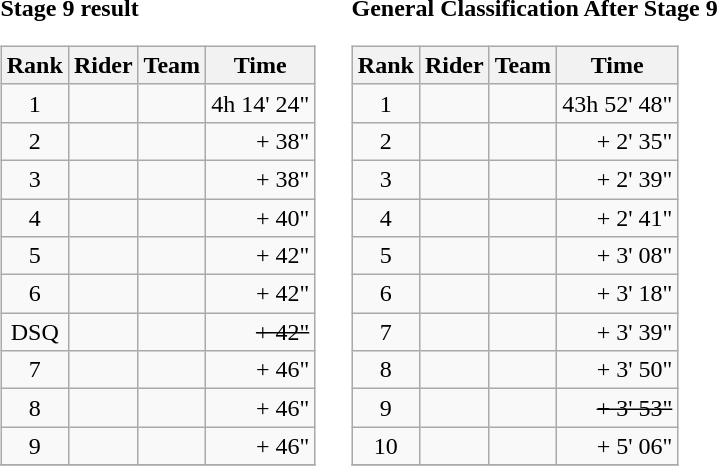<table>
<tr>
<td><strong>Stage 9 result</strong><br><table class="wikitable">
<tr>
<th>Rank</th>
<th>Rider</th>
<th>Team</th>
<th>Time</th>
</tr>
<tr>
<td style="text-align:center;">1</td>
<td></td>
<td></td>
<td style="text-align:right;">4h 14' 24"</td>
</tr>
<tr>
<td style="text-align:center;">2</td>
<td></td>
<td></td>
<td style="text-align:right;">+ 38"</td>
</tr>
<tr>
<td style="text-align:center;">3</td>
<td></td>
<td></td>
<td style="text-align:right;">+ 38"</td>
</tr>
<tr>
<td style="text-align:center;">4</td>
<td></td>
<td></td>
<td style="text-align:right;">+ 40"</td>
</tr>
<tr>
<td style="text-align:center;">5</td>
<td></td>
<td></td>
<td style="text-align:right;">+ 42"</td>
</tr>
<tr>
<td style="text-align:center;">6</td>
<td> </td>
<td></td>
<td style="text-align:right;">+ 42"</td>
</tr>
<tr>
<td style="text-align:center;">DSQ</td>
<td><s></s></td>
<td><s></s></td>
<td style="text-align:right;"><s>+ 42"</s></td>
</tr>
<tr>
<td style="text-align:center;">7</td>
<td></td>
<td></td>
<td style="text-align:right;">+ 46"</td>
</tr>
<tr>
<td style="text-align:center;">8</td>
<td></td>
<td></td>
<td style="text-align:right;">+ 46"</td>
</tr>
<tr>
<td style="text-align:center;">9</td>
<td></td>
<td></td>
<td style="text-align:right;">+ 46"</td>
</tr>
<tr>
</tr>
</table>
</td>
<td></td>
<td><strong>General Classification After Stage 9</strong><br><table class="wikitable">
<tr>
<th>Rank</th>
<th>Rider</th>
<th>Team</th>
<th>Time</th>
</tr>
<tr>
<td style="text-align:center;">1</td>
<td>  </td>
<td></td>
<td style="text-align:right;">43h 52' 48"</td>
</tr>
<tr>
<td style="text-align:center;">2</td>
<td></td>
<td></td>
<td style="text-align:right;">+ 2' 35"</td>
</tr>
<tr>
<td style="text-align:center;">3</td>
<td></td>
<td></td>
<td style="text-align:right;">+ 2' 39"</td>
</tr>
<tr>
<td style="text-align:center;">4</td>
<td></td>
<td></td>
<td style="text-align:right;">+ 2' 41"</td>
</tr>
<tr>
<td style="text-align:center;">5</td>
<td> </td>
<td></td>
<td style="text-align:right;">+ 3' 08"</td>
</tr>
<tr>
<td style="text-align:center;">6</td>
<td></td>
<td></td>
<td style="text-align:right;">+ 3' 18"</td>
</tr>
<tr>
<td style="text-align:center;">7</td>
<td></td>
<td></td>
<td style="text-align:right;">+ 3' 39"</td>
</tr>
<tr>
<td style="text-align:center;">8</td>
<td></td>
<td></td>
<td style="text-align:right;">+ 3' 50"</td>
</tr>
<tr>
<td style="text-align:center;">9</td>
<td><s></s></td>
<td><s></s></td>
<td style="text-align:right;"><s>+ 3' 53"</s></td>
</tr>
<tr>
<td style="text-align:center;">10</td>
<td></td>
<td></td>
<td style="text-align:right;">+ 5' 06"</td>
</tr>
<tr>
</tr>
</table>
</td>
</tr>
</table>
